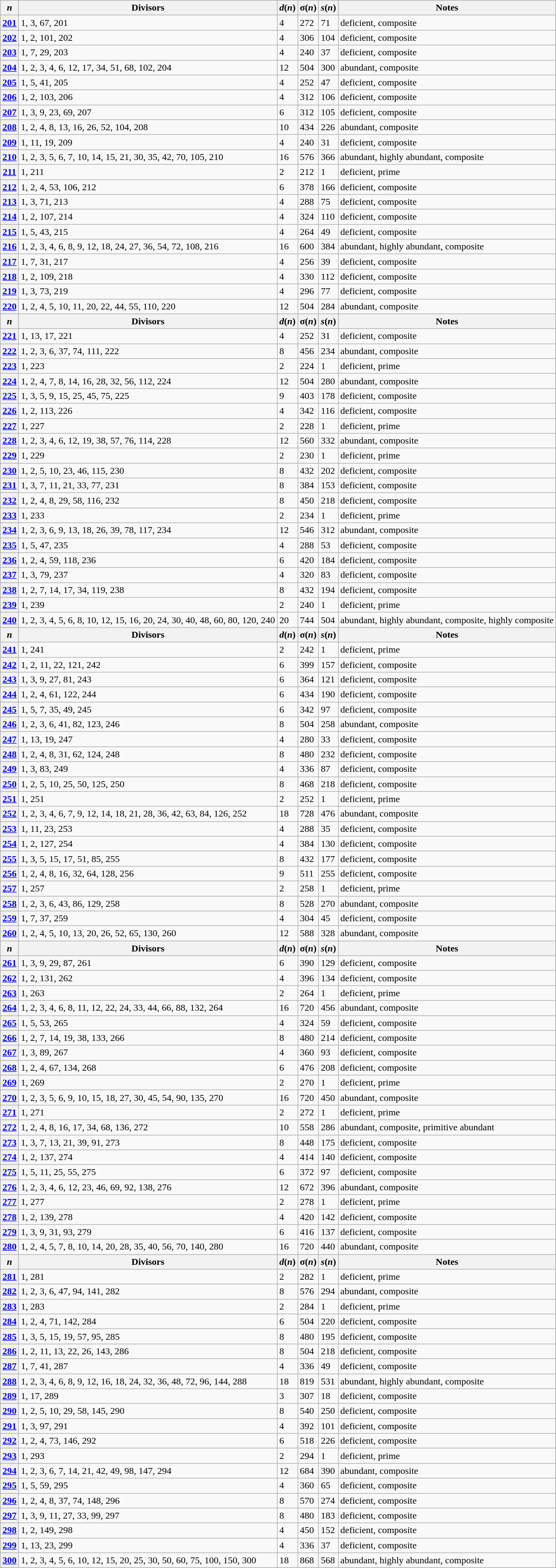<table class="wikitable">
<tr>
<th><em>n</em></th>
<th>Divisors</th>
<th><em>d</em>(<em>n</em>)</th>
<th>σ(<em>n</em>)</th>
<th><em>s</em>(<em>n</em>)</th>
<th>Notes</th>
</tr>
<tr>
<th><a href='#'>201</a></th>
<td>1, 3, 67, 201</td>
<td>4</td>
<td>272</td>
<td>71</td>
<td>deficient, composite</td>
</tr>
<tr>
<th><a href='#'>202</a></th>
<td>1, 2, 101, 202</td>
<td>4</td>
<td>306</td>
<td>104</td>
<td>deficient, composite</td>
</tr>
<tr>
<th><a href='#'>203</a></th>
<td>1, 7, 29, 203</td>
<td>4</td>
<td>240</td>
<td>37</td>
<td>deficient, composite</td>
</tr>
<tr>
<th><a href='#'>204</a></th>
<td>1, 2, 3, 4, 6, 12, 17, 34, 51, 68, 102, 204</td>
<td>12</td>
<td>504</td>
<td>300</td>
<td>abundant, composite</td>
</tr>
<tr>
<th><a href='#'>205</a></th>
<td>1, 5, 41, 205</td>
<td>4</td>
<td>252</td>
<td>47</td>
<td>deficient, composite</td>
</tr>
<tr>
<th><a href='#'>206</a></th>
<td>1, 2, 103, 206</td>
<td>4</td>
<td>312</td>
<td>106</td>
<td>deficient, composite</td>
</tr>
<tr>
<th><a href='#'>207</a></th>
<td>1, 3, 9, 23, 69, 207</td>
<td>6</td>
<td>312</td>
<td>105</td>
<td>deficient, composite</td>
</tr>
<tr>
<th><a href='#'>208</a></th>
<td>1, 2, 4, 8, 13, 16, 26, 52, 104, 208</td>
<td>10</td>
<td>434</td>
<td>226</td>
<td>abundant, composite</td>
</tr>
<tr>
<th><a href='#'>209</a></th>
<td>1, 11, 19, 209</td>
<td>4</td>
<td>240</td>
<td>31</td>
<td>deficient, composite</td>
</tr>
<tr>
<th><a href='#'>210</a></th>
<td>1, 2, 3, 5, 6, 7, 10, 14, 15, 21, 30, 35, 42, 70, 105, 210</td>
<td>16</td>
<td>576</td>
<td>366</td>
<td>abundant, highly abundant, composite</td>
</tr>
<tr>
<th><a href='#'>211</a></th>
<td>1, 211</td>
<td>2</td>
<td>212</td>
<td>1</td>
<td>deficient, prime</td>
</tr>
<tr>
<th><a href='#'>212</a></th>
<td>1, 2, 4, 53, 106, 212</td>
<td>6</td>
<td>378</td>
<td>166</td>
<td>deficient, composite</td>
</tr>
<tr>
<th><a href='#'>213</a></th>
<td>1, 3, 71, 213</td>
<td>4</td>
<td>288</td>
<td>75</td>
<td>deficient, composite</td>
</tr>
<tr>
<th><a href='#'>214</a></th>
<td>1, 2, 107, 214</td>
<td>4</td>
<td>324</td>
<td>110</td>
<td>deficient, composite</td>
</tr>
<tr>
<th><a href='#'>215</a></th>
<td>1, 5, 43, 215</td>
<td>4</td>
<td>264</td>
<td>49</td>
<td>deficient, composite</td>
</tr>
<tr>
<th><a href='#'>216</a></th>
<td>1, 2, 3, 4, 6, 8, 9, 12, 18, 24, 27, 36, 54, 72, 108, 216</td>
<td>16</td>
<td>600</td>
<td>384</td>
<td>abundant, highly abundant, composite</td>
</tr>
<tr>
<th><a href='#'>217</a></th>
<td>1, 7, 31, 217</td>
<td>4</td>
<td>256</td>
<td>39</td>
<td>deficient, composite</td>
</tr>
<tr>
<th><a href='#'>218</a></th>
<td>1, 2, 109, 218</td>
<td>4</td>
<td>330</td>
<td>112</td>
<td>deficient, composite</td>
</tr>
<tr>
<th><a href='#'>219</a></th>
<td>1, 3, 73, 219</td>
<td>4</td>
<td>296</td>
<td>77</td>
<td>deficient, composite</td>
</tr>
<tr>
<th><a href='#'>220</a></th>
<td>1, 2, 4, 5, 10, 11, 20, 22, 44, 55, 110, 220</td>
<td>12</td>
<td>504</td>
<td>284</td>
<td>abundant, composite</td>
</tr>
<tr>
<th><em>n</em></th>
<th>Divisors</th>
<th><em>d</em>(<em>n</em>)</th>
<th>σ(<em>n</em>)</th>
<th><em>s</em>(<em>n</em>)</th>
<th>Notes</th>
</tr>
<tr>
<th><a href='#'>221</a></th>
<td>1, 13, 17, 221</td>
<td>4</td>
<td>252</td>
<td>31</td>
<td>deficient, composite</td>
</tr>
<tr>
<th><a href='#'>222</a></th>
<td>1, 2, 3, 6, 37, 74, 111, 222</td>
<td>8</td>
<td>456</td>
<td>234</td>
<td>abundant, composite</td>
</tr>
<tr>
<th><a href='#'>223</a></th>
<td>1, 223</td>
<td>2</td>
<td>224</td>
<td>1</td>
<td>deficient, prime</td>
</tr>
<tr>
<th><a href='#'>224</a></th>
<td>1, 2, 4, 7, 8, 14, 16, 28, 32, 56, 112, 224</td>
<td>12</td>
<td>504</td>
<td>280</td>
<td>abundant, composite</td>
</tr>
<tr>
<th><a href='#'>225</a></th>
<td>1, 3, 5, 9, 15, 25, 45, 75, 225</td>
<td>9</td>
<td>403</td>
<td>178</td>
<td>deficient, composite</td>
</tr>
<tr>
<th><a href='#'>226</a></th>
<td>1, 2, 113, 226</td>
<td>4</td>
<td>342</td>
<td>116</td>
<td>deficient, composite</td>
</tr>
<tr>
<th><a href='#'>227</a></th>
<td>1, 227</td>
<td>2</td>
<td>228</td>
<td>1</td>
<td>deficient, prime</td>
</tr>
<tr>
<th><a href='#'>228</a></th>
<td>1, 2, 3, 4, 6, 12, 19, 38, 57, 76, 114, 228</td>
<td>12</td>
<td>560</td>
<td>332</td>
<td>abundant, composite</td>
</tr>
<tr>
<th><a href='#'>229</a></th>
<td>1, 229</td>
<td>2</td>
<td>230</td>
<td>1</td>
<td>deficient, prime</td>
</tr>
<tr>
<th><a href='#'>230</a></th>
<td>1, 2, 5, 10, 23, 46, 115, 230</td>
<td>8</td>
<td>432</td>
<td>202</td>
<td>deficient, composite</td>
</tr>
<tr>
<th><a href='#'>231</a></th>
<td>1, 3, 7, 11, 21, 33, 77, 231</td>
<td>8</td>
<td>384</td>
<td>153</td>
<td>deficient, composite</td>
</tr>
<tr>
<th><a href='#'>232</a></th>
<td>1, 2, 4, 8, 29, 58, 116, 232</td>
<td>8</td>
<td>450</td>
<td>218</td>
<td>deficient, composite</td>
</tr>
<tr>
<th><a href='#'>233</a></th>
<td>1, 233</td>
<td>2</td>
<td>234</td>
<td>1</td>
<td>deficient, prime</td>
</tr>
<tr>
<th><a href='#'>234</a></th>
<td>1, 2, 3, 6, 9, 13, 18, 26, 39, 78, 117, 234</td>
<td>12</td>
<td>546</td>
<td>312</td>
<td>abundant, composite</td>
</tr>
<tr>
<th><a href='#'>235</a></th>
<td>1, 5, 47, 235</td>
<td>4</td>
<td>288</td>
<td>53</td>
<td>deficient, composite</td>
</tr>
<tr>
<th><a href='#'>236</a></th>
<td>1, 2, 4, 59, 118, 236</td>
<td>6</td>
<td>420</td>
<td>184</td>
<td>deficient, composite</td>
</tr>
<tr>
<th><a href='#'>237</a></th>
<td>1, 3, 79, 237</td>
<td>4</td>
<td>320</td>
<td>83</td>
<td>deficient, composite</td>
</tr>
<tr>
<th><a href='#'>238</a></th>
<td>1, 2, 7, 14, 17, 34, 119, 238</td>
<td>8</td>
<td>432</td>
<td>194</td>
<td>deficient, composite</td>
</tr>
<tr>
<th><a href='#'>239</a></th>
<td>1, 239</td>
<td>2</td>
<td>240</td>
<td>1</td>
<td>deficient, prime</td>
</tr>
<tr>
<th><a href='#'>240</a></th>
<td>1, 2, 3, 4, 5, 6, 8, 10, 12, 15, 16, 20, 24, 30, 40, 48, 60, 80, 120, 240</td>
<td>20</td>
<td>744</td>
<td>504</td>
<td>abundant, highly abundant, composite, highly composite</td>
</tr>
<tr>
<th><em>n</em></th>
<th>Divisors</th>
<th><em>d</em>(<em>n</em>)</th>
<th>σ(<em>n</em>)</th>
<th><em>s</em>(<em>n</em>)</th>
<th>Notes</th>
</tr>
<tr>
<th><a href='#'>241</a></th>
<td>1, 241</td>
<td>2</td>
<td>242</td>
<td>1</td>
<td>deficient, prime</td>
</tr>
<tr>
<th><a href='#'>242</a></th>
<td>1, 2, 11, 22, 121, 242</td>
<td>6</td>
<td>399</td>
<td>157</td>
<td>deficient, composite</td>
</tr>
<tr>
<th><a href='#'>243</a></th>
<td>1, 3, 9, 27, 81, 243</td>
<td>6</td>
<td>364</td>
<td>121</td>
<td>deficient, composite</td>
</tr>
<tr>
<th><a href='#'>244</a></th>
<td>1, 2, 4, 61, 122, 244</td>
<td>6</td>
<td>434</td>
<td>190</td>
<td>deficient, composite</td>
</tr>
<tr>
<th><a href='#'>245</a></th>
<td>1, 5, 7, 35, 49, 245</td>
<td>6</td>
<td>342</td>
<td>97</td>
<td>deficient, composite</td>
</tr>
<tr>
<th><a href='#'>246</a></th>
<td>1, 2, 3, 6, 41, 82, 123, 246</td>
<td>8</td>
<td>504</td>
<td>258</td>
<td>abundant, composite</td>
</tr>
<tr>
<th><a href='#'>247</a></th>
<td>1, 13, 19, 247</td>
<td>4</td>
<td>280</td>
<td>33</td>
<td>deficient, composite</td>
</tr>
<tr>
<th><a href='#'>248</a></th>
<td>1, 2, 4, 8, 31, 62, 124, 248</td>
<td>8</td>
<td>480</td>
<td>232</td>
<td>deficient, composite</td>
</tr>
<tr>
<th><a href='#'>249</a></th>
<td>1, 3, 83, 249</td>
<td>4</td>
<td>336</td>
<td>87</td>
<td>deficient, composite</td>
</tr>
<tr>
<th><a href='#'>250</a></th>
<td>1, 2, 5, 10, 25, 50, 125, 250</td>
<td>8</td>
<td>468</td>
<td>218</td>
<td>deficient, composite</td>
</tr>
<tr>
<th><a href='#'>251</a></th>
<td>1, 251</td>
<td>2</td>
<td>252</td>
<td>1</td>
<td>deficient, prime</td>
</tr>
<tr>
<th><a href='#'>252</a></th>
<td>1, 2, 3, 4, 6, 7, 9, 12, 14, 18, 21, 28, 36, 42, 63, 84, 126, 252</td>
<td>18</td>
<td>728</td>
<td>476</td>
<td>abundant, composite</td>
</tr>
<tr>
<th><a href='#'>253</a></th>
<td>1, 11, 23, 253</td>
<td>4</td>
<td>288</td>
<td>35</td>
<td>deficient, composite</td>
</tr>
<tr>
<th><a href='#'>254</a></th>
<td>1, 2, 127, 254</td>
<td>4</td>
<td>384</td>
<td>130</td>
<td>deficient, composite</td>
</tr>
<tr>
<th><a href='#'>255</a></th>
<td>1, 3, 5, 15, 17, 51, 85, 255</td>
<td>8</td>
<td>432</td>
<td>177</td>
<td>deficient, composite</td>
</tr>
<tr>
<th><a href='#'>256</a></th>
<td>1, 2, 4, 8, 16, 32, 64, 128, 256</td>
<td>9</td>
<td>511</td>
<td>255</td>
<td>deficient, composite</td>
</tr>
<tr>
<th><a href='#'>257</a></th>
<td>1, 257</td>
<td>2</td>
<td>258</td>
<td>1</td>
<td>deficient, prime</td>
</tr>
<tr>
<th><a href='#'>258</a></th>
<td>1, 2, 3, 6, 43, 86, 129, 258</td>
<td>8</td>
<td>528</td>
<td>270</td>
<td>abundant, composite</td>
</tr>
<tr>
<th><a href='#'>259</a></th>
<td>1, 7, 37, 259</td>
<td>4</td>
<td>304</td>
<td>45</td>
<td>deficient, composite</td>
</tr>
<tr>
<th><a href='#'>260</a></th>
<td>1, 2, 4, 5, 10, 13, 20, 26, 52, 65, 130, 260</td>
<td>12</td>
<td>588</td>
<td>328</td>
<td>abundant, composite</td>
</tr>
<tr>
<th><em>n</em></th>
<th>Divisors</th>
<th><em>d</em>(<em>n</em>)</th>
<th>σ(<em>n</em>)</th>
<th><em>s</em>(<em>n</em>)</th>
<th>Notes</th>
</tr>
<tr>
<th><a href='#'>261</a></th>
<td>1, 3, 9, 29, 87, 261</td>
<td>6</td>
<td>390</td>
<td>129</td>
<td>deficient, composite</td>
</tr>
<tr>
<th><a href='#'>262</a></th>
<td>1, 2, 131, 262</td>
<td>4</td>
<td>396</td>
<td>134</td>
<td>deficient, composite</td>
</tr>
<tr>
<th><a href='#'>263</a></th>
<td>1, 263</td>
<td>2</td>
<td>264</td>
<td>1</td>
<td>deficient, prime</td>
</tr>
<tr>
<th><a href='#'>264</a></th>
<td>1, 2, 3, 4, 6, 8, 11, 12, 22, 24, 33, 44, 66, 88, 132, 264</td>
<td>16</td>
<td>720</td>
<td>456</td>
<td>abundant, composite</td>
</tr>
<tr>
<th><a href='#'>265</a></th>
<td>1, 5, 53, 265</td>
<td>4</td>
<td>324</td>
<td>59</td>
<td>deficient, composite</td>
</tr>
<tr>
<th><a href='#'>266</a></th>
<td>1, 2, 7, 14, 19, 38, 133, 266</td>
<td>8</td>
<td>480</td>
<td>214</td>
<td>deficient, composite</td>
</tr>
<tr>
<th><a href='#'>267</a></th>
<td>1, 3, 89, 267</td>
<td>4</td>
<td>360</td>
<td>93</td>
<td>deficient, composite</td>
</tr>
<tr>
<th><a href='#'>268</a></th>
<td>1, 2, 4, 67, 134, 268</td>
<td>6</td>
<td>476</td>
<td>208</td>
<td>deficient, composite</td>
</tr>
<tr>
<th><a href='#'>269</a></th>
<td>1, 269</td>
<td>2</td>
<td>270</td>
<td>1</td>
<td>deficient, prime</td>
</tr>
<tr>
<th><a href='#'>270</a></th>
<td>1, 2, 3, 5, 6, 9, 10, 15, 18, 27, 30, 45, 54, 90, 135, 270</td>
<td>16</td>
<td>720</td>
<td>450</td>
<td>abundant, composite</td>
</tr>
<tr>
<th><a href='#'>271</a></th>
<td>1, 271</td>
<td>2</td>
<td>272</td>
<td>1</td>
<td>deficient, prime</td>
</tr>
<tr>
<th><a href='#'>272</a></th>
<td>1, 2, 4, 8, 16, 17, 34, 68, 136, 272</td>
<td>10</td>
<td>558</td>
<td>286</td>
<td>abundant, composite, primitive abundant</td>
</tr>
<tr>
<th><a href='#'>273</a></th>
<td>1, 3, 7, 13, 21, 39, 91, 273</td>
<td>8</td>
<td>448</td>
<td>175</td>
<td>deficient, composite</td>
</tr>
<tr>
<th><a href='#'>274</a></th>
<td>1, 2, 137, 274</td>
<td>4</td>
<td>414</td>
<td>140</td>
<td>deficient, composite</td>
</tr>
<tr>
<th><a href='#'>275</a></th>
<td>1, 5, 11, 25, 55, 275</td>
<td>6</td>
<td>372</td>
<td>97</td>
<td>deficient, composite</td>
</tr>
<tr>
<th><a href='#'>276</a></th>
<td>1, 2, 3, 4, 6, 12, 23, 46, 69, 92, 138, 276</td>
<td>12</td>
<td>672</td>
<td>396</td>
<td>abundant, composite</td>
</tr>
<tr>
<th><a href='#'>277</a></th>
<td>1, 277</td>
<td>2</td>
<td>278</td>
<td>1</td>
<td>deficient, prime</td>
</tr>
<tr>
<th><a href='#'>278</a></th>
<td>1, 2, 139, 278</td>
<td>4</td>
<td>420</td>
<td>142</td>
<td>deficient, composite</td>
</tr>
<tr>
<th><a href='#'>279</a></th>
<td>1, 3, 9, 31, 93, 279</td>
<td>6</td>
<td>416</td>
<td>137</td>
<td>deficient, composite</td>
</tr>
<tr>
<th><a href='#'>280</a></th>
<td>1, 2, 4, 5, 7, 8, 10, 14, 20, 28, 35, 40, 56, 70, 140, 280</td>
<td>16</td>
<td>720</td>
<td>440</td>
<td>abundant, composite</td>
</tr>
<tr>
<th><em>n</em></th>
<th>Divisors</th>
<th><em>d</em>(<em>n</em>)</th>
<th>σ(<em>n</em>)</th>
<th><em>s</em>(<em>n</em>)</th>
<th>Notes</th>
</tr>
<tr>
<th><a href='#'>281</a></th>
<td>1, 281</td>
<td>2</td>
<td>282</td>
<td>1</td>
<td>deficient, prime</td>
</tr>
<tr>
<th><a href='#'>282</a></th>
<td>1, 2, 3, 6, 47, 94, 141, 282</td>
<td>8</td>
<td>576</td>
<td>294</td>
<td>abundant, composite</td>
</tr>
<tr>
<th><a href='#'>283</a></th>
<td>1, 283</td>
<td>2</td>
<td>284</td>
<td>1</td>
<td>deficient, prime</td>
</tr>
<tr>
<th><a href='#'>284</a></th>
<td>1, 2, 4, 71, 142, 284</td>
<td>6</td>
<td>504</td>
<td>220</td>
<td>deficient, composite</td>
</tr>
<tr>
<th><a href='#'>285</a></th>
<td>1, 3, 5, 15, 19, 57, 95, 285</td>
<td>8</td>
<td>480</td>
<td>195</td>
<td>deficient, composite</td>
</tr>
<tr>
<th><a href='#'>286</a></th>
<td>1, 2, 11, 13, 22, 26, 143, 286</td>
<td>8</td>
<td>504</td>
<td>218</td>
<td>deficient, composite</td>
</tr>
<tr>
<th><a href='#'>287</a></th>
<td>1, 7, 41, 287</td>
<td>4</td>
<td>336</td>
<td>49</td>
<td>deficient, composite</td>
</tr>
<tr>
<th><a href='#'>288</a></th>
<td>1, 2, 3, 4, 6, 8, 9, 12, 16, 18, 24, 32, 36, 48, 72, 96, 144, 288</td>
<td>18</td>
<td>819</td>
<td>531</td>
<td>abundant, highly abundant, composite</td>
</tr>
<tr>
<th><a href='#'>289</a></th>
<td>1, 17, 289</td>
<td>3</td>
<td>307</td>
<td>18</td>
<td>deficient, composite</td>
</tr>
<tr>
<th><a href='#'>290</a></th>
<td>1, 2, 5, 10, 29, 58, 145, 290</td>
<td>8</td>
<td>540</td>
<td>250</td>
<td>deficient, composite</td>
</tr>
<tr>
<th><a href='#'>291</a></th>
<td>1, 3, 97, 291</td>
<td>4</td>
<td>392</td>
<td>101</td>
<td>deficient, composite</td>
</tr>
<tr>
<th><a href='#'>292</a></th>
<td>1, 2, 4, 73, 146, 292</td>
<td>6</td>
<td>518</td>
<td>226</td>
<td>deficient, composite</td>
</tr>
<tr>
<th><a href='#'>293</a></th>
<td>1, 293</td>
<td>2</td>
<td>294</td>
<td>1</td>
<td>deficient, prime</td>
</tr>
<tr>
<th><a href='#'>294</a></th>
<td>1, 2, 3, 6, 7, 14, 21, 42, 49, 98, 147, 294</td>
<td>12</td>
<td>684</td>
<td>390</td>
<td>abundant, composite</td>
</tr>
<tr>
<th><a href='#'>295</a></th>
<td>1, 5, 59, 295</td>
<td>4</td>
<td>360</td>
<td>65</td>
<td>deficient, composite</td>
</tr>
<tr>
<th><a href='#'>296</a></th>
<td>1, 2, 4, 8, 37, 74, 148, 296</td>
<td>8</td>
<td>570</td>
<td>274</td>
<td>deficient, composite</td>
</tr>
<tr>
<th><a href='#'>297</a></th>
<td>1, 3, 9, 11, 27, 33, 99, 297</td>
<td>8</td>
<td>480</td>
<td>183</td>
<td>deficient, composite</td>
</tr>
<tr>
<th><a href='#'>298</a></th>
<td>1, 2, 149, 298</td>
<td>4</td>
<td>450</td>
<td>152</td>
<td>deficient, composite</td>
</tr>
<tr>
<th><a href='#'>299</a></th>
<td>1, 13, 23, 299</td>
<td>4</td>
<td>336</td>
<td>37</td>
<td>deficient, composite</td>
</tr>
<tr>
<th><a href='#'>300</a></th>
<td>1, 2, 3, 4, 5, 6, 10, 12, 15, 20, 25, 30, 50, 60, 75, 100, 150, 300</td>
<td>18</td>
<td>868</td>
<td>568</td>
<td>abundant, highly abundant, composite</td>
</tr>
</table>
